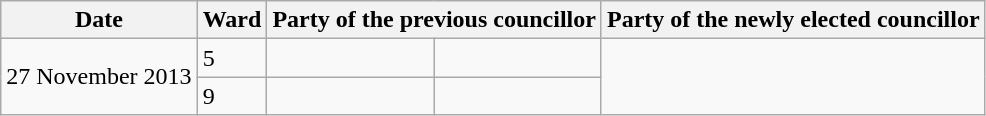<table class="wikitable">
<tr>
<th>Date</th>
<th>Ward</th>
<th colspan=2>Party of the previous councillor</th>
<th colspan=2>Party of the newly elected councillor</th>
</tr>
<tr>
<td rowspan=2>27 November 2013</td>
<td>5</td>
<td></td>
<td></td>
</tr>
<tr>
<td>9</td>
<td></td>
<td></td>
</tr>
</table>
